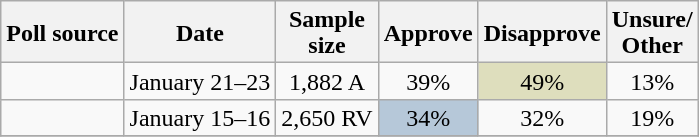<table class="wikitable sortable collapsible" style="text-align:center;line-height:17px">
<tr>
<th>Poll source</th>
<th>Date</th>
<th>Sample<br>size</th>
<th>Approve</th>
<th>Disapprove</th>
<th>Unsure/<br>Other</th>
</tr>
<tr>
<td></td>
<td>January 21–23</td>
<td>1,882 A</td>
<td>39%</td>
<td style="background:#DEDEBD;">49%</td>
<td>13%</td>
</tr>
<tr>
<td></td>
<td>January 15–16</td>
<td>2,650 RV</td>
<td style="background:#B6C8D9;">34%</td>
<td>32%</td>
<td>19%</td>
</tr>
<tr>
</tr>
</table>
